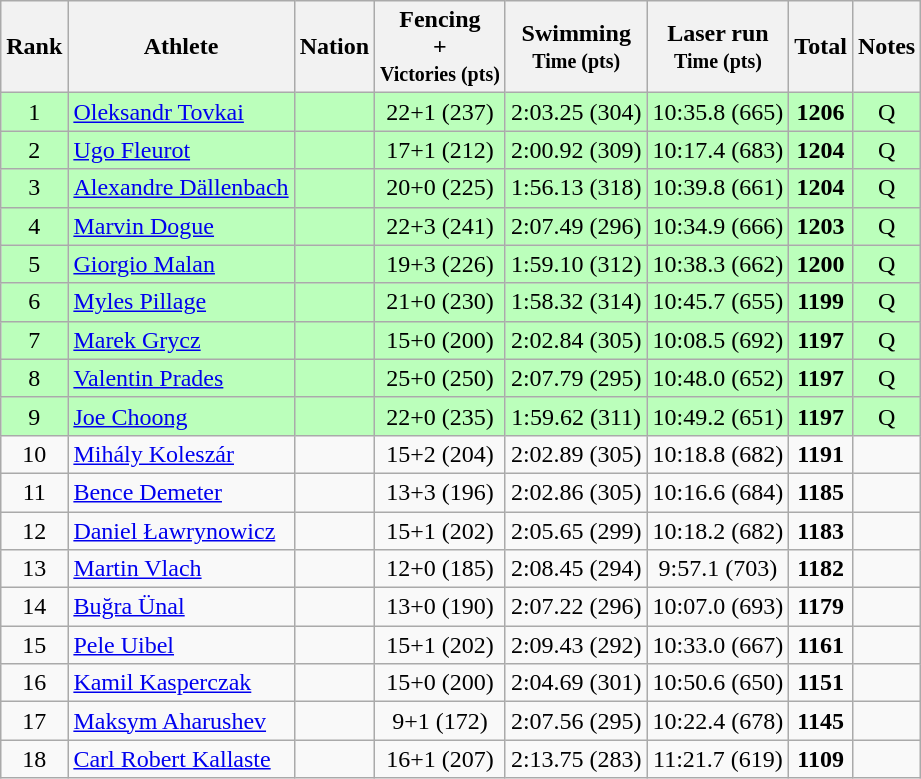<table style="text-align:center" class="wikitable sortable">
<tr>
<th>Rank</th>
<th>Athlete</th>
<th>Nation</th>
<th>Fencing<br>+<br><small>Victories (pts)</small></th>
<th>Swimming<br><small>Time (pts)</small></th>
<th>Laser run<br><small>Time (pts)</small></th>
<th>Total</th>
<th>Notes</th>
</tr>
<tr bgcolor=bbffbb>
<td>1</td>
<td align=left><a href='#'>Oleksandr Tovkai</a></td>
<td align=left></td>
<td>22+1 (237)</td>
<td>2:03.25 (304)</td>
<td>10:35.8 (665)</td>
<td><strong>1206</strong></td>
<td>Q</td>
</tr>
<tr bgcolor=bbffbb>
<td>2</td>
<td align=left><a href='#'>Ugo Fleurot</a></td>
<td align=left></td>
<td>17+1 (212)</td>
<td>2:00.92 (309)</td>
<td>10:17.4 (683)</td>
<td><strong>1204</strong></td>
<td>Q</td>
</tr>
<tr bgcolor=bbffbb>
<td>3</td>
<td align=left><a href='#'>Alexandre Dällenbach</a></td>
<td align=left></td>
<td>20+0 (225)</td>
<td>1:56.13 (318)</td>
<td>10:39.8 (661)</td>
<td><strong>1204</strong></td>
<td>Q</td>
</tr>
<tr bgcolor=bbffbb>
<td>4</td>
<td align=left><a href='#'>Marvin Dogue</a></td>
<td align=left></td>
<td>22+3 (241)</td>
<td>2:07.49 (296)</td>
<td>10:34.9 (666)</td>
<td><strong>1203</strong></td>
<td>Q</td>
</tr>
<tr bgcolor=bbffbb>
<td>5</td>
<td align=left><a href='#'>Giorgio Malan</a></td>
<td align=left></td>
<td>19+3 (226)</td>
<td>1:59.10 (312)</td>
<td>10:38.3 (662)</td>
<td><strong>1200</strong></td>
<td>Q</td>
</tr>
<tr bgcolor=bbffbb>
<td>6</td>
<td align=left><a href='#'>Myles Pillage</a></td>
<td align=left></td>
<td>21+0 (230)</td>
<td>1:58.32 (314)</td>
<td>10:45.7 (655)</td>
<td><strong>1199</strong></td>
<td>Q</td>
</tr>
<tr bgcolor=bbffbb>
<td>7</td>
<td align=left><a href='#'>Marek Grycz</a></td>
<td align=left></td>
<td>15+0 (200)</td>
<td>2:02.84 (305)</td>
<td>10:08.5 (692)</td>
<td><strong>1197</strong></td>
<td>Q</td>
</tr>
<tr bgcolor=bbffbb>
<td>8</td>
<td align=left><a href='#'>Valentin Prades</a></td>
<td align=left></td>
<td>25+0 (250)</td>
<td>2:07.79 (295)</td>
<td>10:48.0 (652)</td>
<td><strong>1197</strong></td>
<td>Q</td>
</tr>
<tr bgcolor=bbffbb>
<td>9</td>
<td align=left><a href='#'>Joe Choong</a></td>
<td align=left></td>
<td>22+0 (235)</td>
<td>1:59.62 (311)</td>
<td>10:49.2 (651)</td>
<td><strong>1197</strong></td>
<td>Q</td>
</tr>
<tr>
<td>10</td>
<td align=left><a href='#'>Mihály Koleszár</a></td>
<td align=left></td>
<td>15+2 (204)</td>
<td>2:02.89 (305)</td>
<td>10:18.8 (682)</td>
<td><strong>1191</strong></td>
<td></td>
</tr>
<tr>
<td>11</td>
<td align=left><a href='#'>Bence Demeter</a></td>
<td align=left></td>
<td>13+3 (196)</td>
<td>2:02.86 (305)</td>
<td>10:16.6 (684)</td>
<td><strong>1185</strong></td>
<td></td>
</tr>
<tr>
<td>12</td>
<td align=left><a href='#'>Daniel Ławrynowicz</a></td>
<td align=left></td>
<td>15+1 (202)</td>
<td>2:05.65 (299)</td>
<td>10:18.2 (682)</td>
<td><strong>1183</strong></td>
<td></td>
</tr>
<tr>
<td>13</td>
<td align=left><a href='#'>Martin Vlach</a></td>
<td align=left></td>
<td>12+0 (185)</td>
<td>2:08.45 (294)</td>
<td>9:57.1 (703)</td>
<td><strong>1182</strong></td>
<td></td>
</tr>
<tr>
<td>14</td>
<td align=left><a href='#'>Buğra Ünal</a></td>
<td align=left></td>
<td>13+0 (190)</td>
<td>2:07.22 (296)</td>
<td>10:07.0 (693)</td>
<td><strong>1179</strong></td>
<td></td>
</tr>
<tr>
<td>15</td>
<td align=left><a href='#'>Pele Uibel</a></td>
<td align=left></td>
<td>15+1 (202)</td>
<td>2:09.43 (292)</td>
<td>10:33.0 (667)</td>
<td><strong>1161</strong></td>
<td></td>
</tr>
<tr>
<td>16</td>
<td align=left><a href='#'>Kamil Kasperczak</a></td>
<td align=left></td>
<td>15+0 (200)</td>
<td>2:04.69 (301)</td>
<td>10:50.6 (650)</td>
<td><strong>1151</strong></td>
<td></td>
</tr>
<tr>
<td>17</td>
<td align=left><a href='#'>Maksym Aharushev</a></td>
<td align=left></td>
<td>9+1 (172)</td>
<td>2:07.56 (295)</td>
<td>10:22.4 (678)</td>
<td><strong>1145</strong></td>
<td></td>
</tr>
<tr>
<td>18</td>
<td align=left><a href='#'>Carl Robert Kallaste</a></td>
<td align=left></td>
<td>16+1 (207)</td>
<td>2:13.75 (283)</td>
<td>11:21.7 (619)</td>
<td><strong>1109</strong></td>
<td></td>
</tr>
</table>
